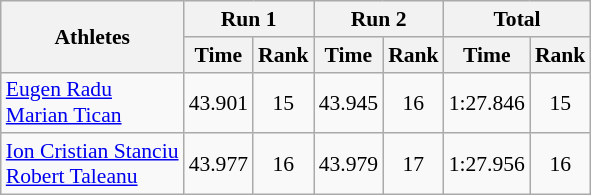<table class="wikitable" border="1" style="font-size:90%">
<tr>
<th rowspan="2">Athletes</th>
<th colspan="2">Run 1</th>
<th colspan="2">Run 2</th>
<th colspan="2">Total</th>
</tr>
<tr>
<th>Time</th>
<th>Rank</th>
<th>Time</th>
<th>Rank</th>
<th>Time</th>
<th>Rank</th>
</tr>
<tr>
<td><a href='#'>Eugen Radu</a><br><a href='#'>Marian Tican</a></td>
<td align="center">43.901</td>
<td align="center">15</td>
<td align="center">43.945</td>
<td align="center">16</td>
<td align="center">1:27.846</td>
<td align="center">15</td>
</tr>
<tr>
<td><a href='#'>Ion Cristian Stanciu</a><br><a href='#'>Robert Taleanu</a></td>
<td align="center">43.977</td>
<td align="center">16</td>
<td align="center">43.979</td>
<td align="center">17</td>
<td align="center">1:27.956</td>
<td align="center">16</td>
</tr>
</table>
